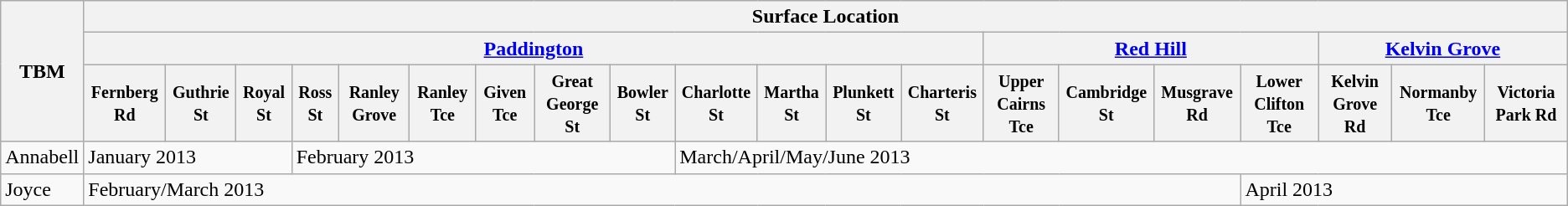<table class="wikitable">
<tr>
<th rowspan="3">TBM</th>
<th colspan=20>Surface Location</th>
</tr>
<tr>
<th colspan=13><a href='#'>Paddington</a></th>
<th colspan=4><a href='#'>Red Hill</a></th>
<th colspan=3><a href='#'>Kelvin Grove</a></th>
</tr>
<tr>
<th><small>Fernberg Rd</small></th>
<th><small>Guthrie St</small></th>
<th><small>Royal St</small></th>
<th><small>Ross St</small></th>
<th><small>Ranley Grove</small></th>
<th><small>Ranley Tce</small></th>
<th><small>Given Tce</small></th>
<th><small>Great George St</small></th>
<th><small>Bowler St</small></th>
<th><small>Charlotte St</small></th>
<th><small>Martha St</small></th>
<th><small>Plunkett St</small></th>
<th><small>Charteris St</small></th>
<th><small>Upper Cairns Tce</small></th>
<th><small>Cambridge St</small></th>
<th><small>Musgrave Rd</small></th>
<th><small>Lower Clifton Tce</small></th>
<th><small>Kelvin Grove Rd</small></th>
<th><small>Normanby Tce</small></th>
<th><small>Victoria Park Rd</small></th>
</tr>
<tr>
<td>Annabell</td>
<td colspan=3>January 2013</td>
<td colspan=6>February 2013</td>
<td colspan=11>March/April/May/June 2013</td>
</tr>
<tr>
<td>Joyce</td>
<td colspan=16>February/March 2013</td>
<td colspan=4>April 2013</td>
</tr>
</table>
